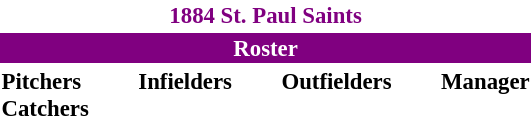<table class="toccolours" style="font-size: 95%;">
<tr>
<th colspan="10" style="background-color: white; color: purple; text-align: center;">1884 St. Paul Saints</th>
</tr>
<tr>
<td colspan="10" style="background-color: purple; color: white; text-align: center;"><strong>Roster</strong></td>
</tr>
<tr>
<td valign="top"><strong>Pitchers</strong><br>

<strong>Catchers</strong>

</td>
<td width="25px"></td>
<td valign="top"><strong>Infielders</strong><br>


</td>
<td width="25px"></td>
<td valign="top"><strong>Outfielders</strong><br>

</td>
<td width="25px"></td>
<td valign="top"><strong>Manager</strong><br></td>
</tr>
<tr>
</tr>
</table>
